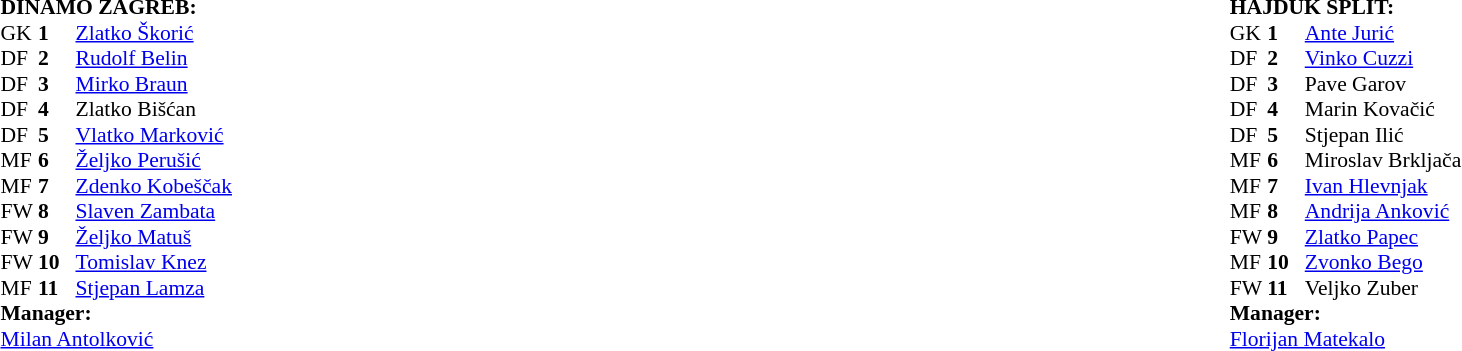<table width="100%">
<tr>
<td valign="top" width="50%"><br><table style="font-size: 90%" cellspacing="0" cellpadding="0">
<tr>
<td colspan="4"><strong>DINAMO ZAGREB:</strong></td>
</tr>
<tr>
<th width="25"></th>
<th width="25"></th>
<th width="200"></th>
<th></th>
</tr>
<tr>
<td>GK</td>
<td><strong>1</strong></td>
<td> <a href='#'>Zlatko Škorić</a></td>
</tr>
<tr>
<td>DF</td>
<td><strong>2</strong></td>
<td> <a href='#'>Rudolf Belin</a></td>
</tr>
<tr>
<td>DF</td>
<td><strong>3</strong></td>
<td> <a href='#'>Mirko Braun</a></td>
</tr>
<tr>
<td>DF</td>
<td><strong>4</strong></td>
<td> Zlatko Bišćan</td>
</tr>
<tr>
<td>DF</td>
<td><strong>5</strong></td>
<td> <a href='#'>Vlatko Marković</a></td>
</tr>
<tr>
<td>MF</td>
<td><strong>6</strong></td>
<td> <a href='#'>Željko Perušić</a></td>
</tr>
<tr>
<td>MF</td>
<td><strong>7</strong></td>
<td> <a href='#'>Zdenko Kobeščak</a></td>
</tr>
<tr>
<td>FW</td>
<td><strong>8</strong></td>
<td> <a href='#'>Slaven Zambata</a></td>
</tr>
<tr>
<td>FW</td>
<td><strong>9</strong></td>
<td> <a href='#'>Željko Matuš</a></td>
</tr>
<tr>
<td>FW</td>
<td><strong>10</strong></td>
<td> <a href='#'>Tomislav Knez</a></td>
</tr>
<tr>
<td>MF</td>
<td><strong>11</strong></td>
<td> <a href='#'>Stjepan Lamza</a></td>
</tr>
<tr>
<td colspan=4><strong>Manager:</strong></td>
</tr>
<tr>
<td colspan="4"> <a href='#'>Milan Antolković</a></td>
</tr>
</table>
</td>
<td valign="top" width="50%"><br><table style="font-size: 90%" cellspacing="0" cellpadding="0"  align="center">
<tr>
<td colspan="4"><strong>HAJDUK SPLIT:</strong></td>
</tr>
<tr>
<th width="25"></th>
<th width="25"></th>
<th width="200"></th>
<th></th>
</tr>
<tr>
<td>GK</td>
<td><strong>1</strong></td>
<td>  <a href='#'>Ante Jurić</a></td>
</tr>
<tr>
<td>DF</td>
<td><strong>2</strong></td>
<td> <a href='#'>Vinko Cuzzi</a></td>
</tr>
<tr>
<td>DF</td>
<td><strong>3</strong></td>
<td> Pave Garov</td>
</tr>
<tr>
<td>DF</td>
<td><strong>4</strong></td>
<td> Marin Kovačić</td>
</tr>
<tr>
<td>DF</td>
<td><strong>5</strong></td>
<td> Stjepan Ilić</td>
</tr>
<tr>
<td>MF</td>
<td><strong>6</strong></td>
<td> Miroslav Brkljača</td>
</tr>
<tr>
<td>MF</td>
<td><strong>7</strong></td>
<td> <a href='#'>Ivan Hlevnjak</a></td>
</tr>
<tr>
<td>MF</td>
<td><strong>8</strong></td>
<td> <a href='#'>Andrija Anković</a></td>
</tr>
<tr>
<td>FW</td>
<td><strong>9</strong></td>
<td> <a href='#'>Zlatko Papec</a></td>
</tr>
<tr>
<td>MF</td>
<td><strong>10</strong></td>
<td> <a href='#'>Zvonko Bego</a></td>
</tr>
<tr>
<td>FW</td>
<td><strong>11</strong></td>
<td> Veljko Zuber</td>
</tr>
<tr>
<td colspan=4><strong>Manager:</strong></td>
</tr>
<tr>
<td colspan="4"> <a href='#'>Florijan Matekalo</a></td>
</tr>
</table>
</td>
</tr>
</table>
